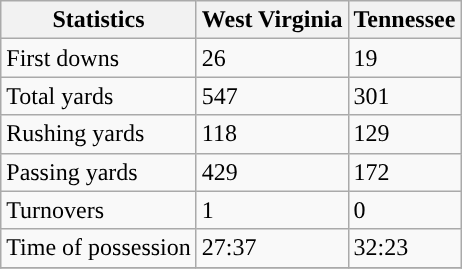<table class="wikitable" style="float: left;">
<tr>
<th>Statistics</th>
<th>West Virginia</th>
<th>Tennessee</th>
</tr>
<tr>
<td>First downs</td>
<td>26</td>
<td>19</td>
</tr>
<tr>
<td>Total yards</td>
<td>547</td>
<td>301</td>
</tr>
<tr>
<td>Rushing yards</td>
<td>118</td>
<td>129</td>
</tr>
<tr>
<td>Passing yards</td>
<td>429</td>
<td>172</td>
</tr>
<tr>
<td>Turnovers</td>
<td>1</td>
<td>0</td>
</tr>
<tr>
<td>Time of possession</td>
<td>27:37</td>
<td>32:23</td>
</tr>
<tr>
</tr>
</table>
